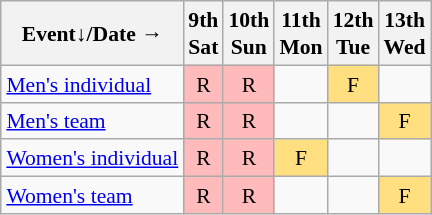<table class="wikitable" style="margin:0.5em auto; font-size:90%; line-height:1.25em; text-align:center">
<tr>
<th>Event↓/Date →</th>
<th>9th<br>Sat</th>
<th>10th<br>Sun</th>
<th>11th<br>Mon</th>
<th>12th<br>Tue</th>
<th>13th<br>Wed</th>
</tr>
<tr>
<td align="left"><a href='#'>Men's individual</a></td>
<td bgcolor="#FFBBBB">R</td>
<td bgcolor="#FFBBBB">R</td>
<td></td>
<td bgcolor="#FFDF80">F</td>
<td></td>
</tr>
<tr>
<td align="left"><a href='#'>Men's team</a></td>
<td bgcolor="#FFBBBB">R</td>
<td bgcolor="#FFBBBB">R</td>
<td></td>
<td></td>
<td bgcolor="#FFDF80">F</td>
</tr>
<tr>
<td align="left"><a href='#'>Women's individual</a></td>
<td bgcolor="#FFBBBB">R</td>
<td bgcolor="#FFBBBB">R</td>
<td bgcolor="#FFDF80">F</td>
<td></td>
<td></td>
</tr>
<tr>
<td align="left"><a href='#'>Women's team</a></td>
<td bgcolor="#FFBBBB">R</td>
<td bgcolor="#FFBBBB">R</td>
<td></td>
<td></td>
<td bgcolor="#FFDF80">F</td>
</tr>
</table>
